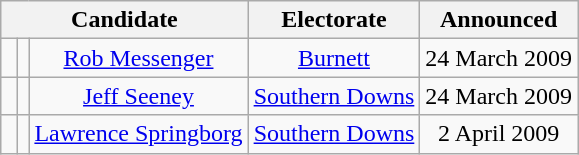<table class="wikitable" style="text-align:center">
<tr>
<th colspan=3>Candidate</th>
<th>Electorate</th>
<th>Announced</th>
</tr>
<tr>
<td width="3pt" > </td>
<td></td>
<td><a href='#'>Rob Messenger</a></td>
<td><a href='#'>Burnett</a></td>
<td>24 March 2009</td>
</tr>
<tr>
<td width="3pt" > </td>
<td></td>
<td><a href='#'>Jeff Seeney</a></td>
<td><a href='#'>Southern Downs</a></td>
<td>24 March 2009</td>
</tr>
<tr>
<td width="3pt" > </td>
<td></td>
<td><a href='#'>Lawrence Springborg</a></td>
<td><a href='#'>Southern Downs</a></td>
<td>2 April 2009</td>
</tr>
</table>
